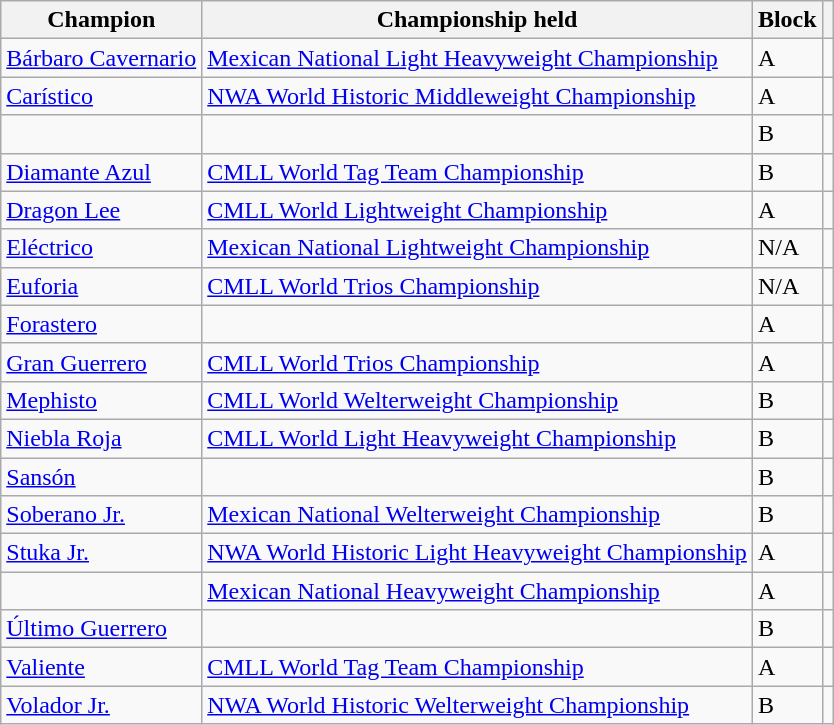<table class="wikitable sortable">
<tr>
<th>Champion</th>
<th>Championship held</th>
<th>Block</th>
<th class="unsortable" scope="col"></th>
</tr>
<tr>
<td><a href='#'>Bárbaro Cavernario</a></td>
<td><a href='#'>Mexican National Light Heavyweight Championship</a></td>
<td>A</td>
<td></td>
</tr>
<tr>
<td><a href='#'>Carístico</a></td>
<td><a href='#'>NWA World Historic Middleweight Championship</a></td>
<td>A</td>
<td></td>
</tr>
<tr>
<td></td>
<td></td>
<td>B</td>
<td></td>
</tr>
<tr>
<td><a href='#'>Diamante Azul</a></td>
<td><a href='#'>CMLL World Tag Team Championship</a></td>
<td>B</td>
<td></td>
</tr>
<tr>
<td><a href='#'>Dragon Lee</a></td>
<td><a href='#'>CMLL World Lightweight Championship</a></td>
<td>A</td>
<td></td>
</tr>
<tr>
<td><a href='#'>Eléctrico</a></td>
<td><a href='#'>Mexican National Lightweight Championship</a></td>
<td>N/A</td>
<td></td>
</tr>
<tr>
<td><a href='#'>Euforia</a></td>
<td><a href='#'>CMLL World Trios Championship</a></td>
<td>N/A</td>
<td></td>
</tr>
<tr>
<td><a href='#'>Forastero</a></td>
<td></td>
<td>A</td>
<td></td>
</tr>
<tr>
<td><a href='#'>Gran Guerrero</a></td>
<td><a href='#'>CMLL World Trios Championship</a></td>
<td>A</td>
<td></td>
</tr>
<tr>
<td><a href='#'>Mephisto</a></td>
<td><a href='#'>CMLL World Welterweight Championship</a></td>
<td>B</td>
<td></td>
</tr>
<tr>
<td><a href='#'>Niebla Roja</a></td>
<td><a href='#'>CMLL World Light Heavyweight Championship</a></td>
<td>B</td>
<td></td>
</tr>
<tr>
<td><a href='#'>Sansón</a></td>
<td></td>
<td>B</td>
<td></td>
</tr>
<tr>
<td><a href='#'>Soberano Jr.</a></td>
<td><a href='#'>Mexican National Welterweight Championship</a></td>
<td>B</td>
<td></td>
</tr>
<tr>
<td><a href='#'>Stuka Jr.</a></td>
<td><a href='#'>NWA World Historic Light Heavyweight Championship</a></td>
<td>A</td>
<td></td>
</tr>
<tr>
<td></td>
<td><a href='#'>Mexican National Heavyweight Championship</a></td>
<td>A</td>
<td></td>
</tr>
<tr>
<td><a href='#'>Último Guerrero</a></td>
<td></td>
<td>B</td>
<td></td>
</tr>
<tr>
<td><a href='#'>Valiente</a></td>
<td><a href='#'>CMLL World Tag Team Championship</a></td>
<td>A</td>
<td></td>
</tr>
<tr>
<td><a href='#'>Volador Jr.</a></td>
<td><a href='#'>NWA World Historic Welterweight Championship</a></td>
<td>B</td>
<td></td>
</tr>
</table>
